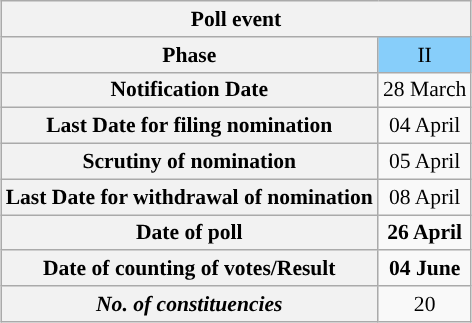<table class="wikitable" style="text-align:center;margin:auto;font-size:90%;">
<tr>
<th colspan=2>Poll event</th>
</tr>
<tr>
<th>Phase</th>
<td bgcolor=#87CEFA>II</td>
</tr>
<tr>
<th>Notification Date</th>
<td>28 March</td>
</tr>
<tr>
<th>Last Date for filing nomination</th>
<td>04 April</td>
</tr>
<tr>
<th>Scrutiny of nomination</th>
<td>05 April</td>
</tr>
<tr>
<th>Last Date for withdrawal of nomination</th>
<td>08 April</td>
</tr>
<tr>
<th>Date of poll</th>
<td><strong>26 April</strong></td>
</tr>
<tr>
<th>Date of counting of votes/Result</th>
<td><strong>04 June</strong></td>
</tr>
<tr>
<th><strong><em>No. of constituencies</em></strong></th>
<td>20</td>
</tr>
</table>
